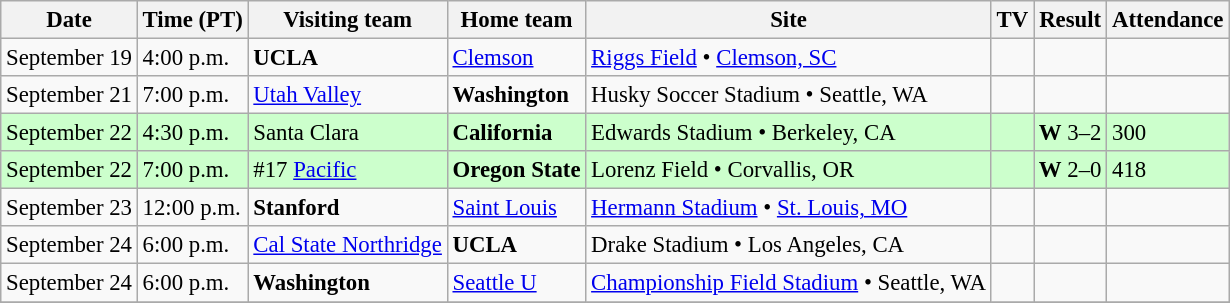<table class="wikitable" style="font-size:95%;">
<tr>
<th>Date</th>
<th>Time (PT)</th>
<th>Visiting team</th>
<th>Home team</th>
<th>Site</th>
<th>TV</th>
<th>Result</th>
<th>Attendance</th>
</tr>
<tr>
<td>September 19</td>
<td>4:00 p.m.</td>
<td><strong>UCLA</strong></td>
<td><a href='#'>Clemson</a></td>
<td><a href='#'>Riggs Field</a> • <a href='#'>Clemson, SC</a></td>
<td></td>
<td></td>
<td></td>
</tr>
<tr>
<td>September 21</td>
<td>7:00 p.m.</td>
<td><a href='#'>Utah Valley</a></td>
<td><strong>Washington</strong></td>
<td>Husky Soccer Stadium • Seattle, WA</td>
<td></td>
<td></td>
<td></td>
</tr>
<tr style="background:#cfc;">
<td>September 22</td>
<td>4:30 p.m.</td>
<td>Santa Clara</td>
<td><strong>California</strong></td>
<td>Edwards Stadium • Berkeley, CA</td>
<td></td>
<td><strong>W</strong> 3–2</td>
<td>300</td>
</tr>
<tr style="background:#cfc;">
<td>September 22</td>
<td>7:00 p.m.</td>
<td>#17 <a href='#'>Pacific</a></td>
<td><strong>Oregon State</strong></td>
<td>Lorenz Field • Corvallis, OR</td>
<td></td>
<td><strong>W</strong> 2–0</td>
<td>418</td>
</tr>
<tr>
<td>September 23</td>
<td>12:00 p.m.</td>
<td><strong>Stanford</strong></td>
<td><a href='#'>Saint Louis</a></td>
<td><a href='#'>Hermann Stadium</a> • <a href='#'>St. Louis, MO</a></td>
<td></td>
<td></td>
<td></td>
</tr>
<tr>
<td>September 24</td>
<td>6:00 p.m.</td>
<td><a href='#'>Cal State Northridge</a></td>
<td><strong>UCLA</strong></td>
<td>Drake Stadium • Los Angeles, CA</td>
<td></td>
<td></td>
<td></td>
</tr>
<tr>
<td>September 24</td>
<td>6:00 p.m.</td>
<td><strong>Washington</strong></td>
<td><a href='#'>Seattle U</a></td>
<td><a href='#'>Championship Field Stadium</a> • Seattle, WA<br></td>
<td></td>
<td></td>
<td></td>
</tr>
<tr>
</tr>
</table>
